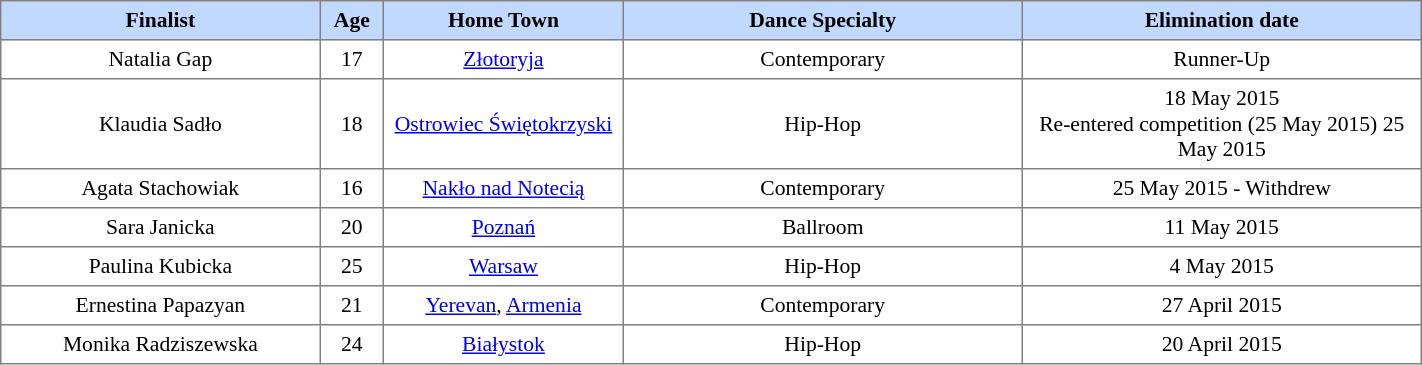<table border="1" cellpadding="4" cellspacing="0"  style="text-align:center; font-size:90%; border-collapse:collapse; width:75%;">
<tr style="background:#C1D8FF;">
<th style="width:20%;">Finalist</th>
<th style="width:4%; text-align:center;">Age</th>
<th style="width:15%;">Home Town</th>
<th style="width:25%;">Dance Specialty</th>
<th style="width:25%;">Elimination date</th>
</tr>
<tr>
<td>Natalia Gap</td>
<td>17</td>
<td><a href='#'>Złotoryja</a></td>
<td>Contemporary</td>
<td>Runner-Up</td>
</tr>
<tr>
<td>Klaudia Sadło</td>
<td>18</td>
<td><a href='#'>Ostrowiec Świętokrzyski</a></td>
<td>Hip-Hop</td>
<td>18 May 2015<br>Re-entered competition (25 May 2015)
25 May 2015</td>
</tr>
<tr>
<td>Agata Stachowiak</td>
<td>16</td>
<td><a href='#'>Nakło nad Notecią</a></td>
<td>Contemporary</td>
<td>25 May 2015 - Withdrew</td>
</tr>
<tr>
<td>Sara Janicka</td>
<td>20</td>
<td><a href='#'>Poznań</a></td>
<td>Ballroom</td>
<td>11 May 2015</td>
</tr>
<tr>
<td>Paulina Kubicka</td>
<td>25</td>
<td><a href='#'>Warsaw</a></td>
<td>Hip-Hop</td>
<td>4 May 2015</td>
</tr>
<tr>
<td>Ernestina Papazyan</td>
<td>21</td>
<td><a href='#'>Yerevan</a>, <a href='#'>Armenia</a></td>
<td>Contemporary</td>
<td>27 April 2015</td>
</tr>
<tr>
<td>Monika Radziszewska</td>
<td>24</td>
<td><a href='#'>Białystok</a></td>
<td>Hip-Hop</td>
<td>20 April 2015</td>
</tr>
</table>
